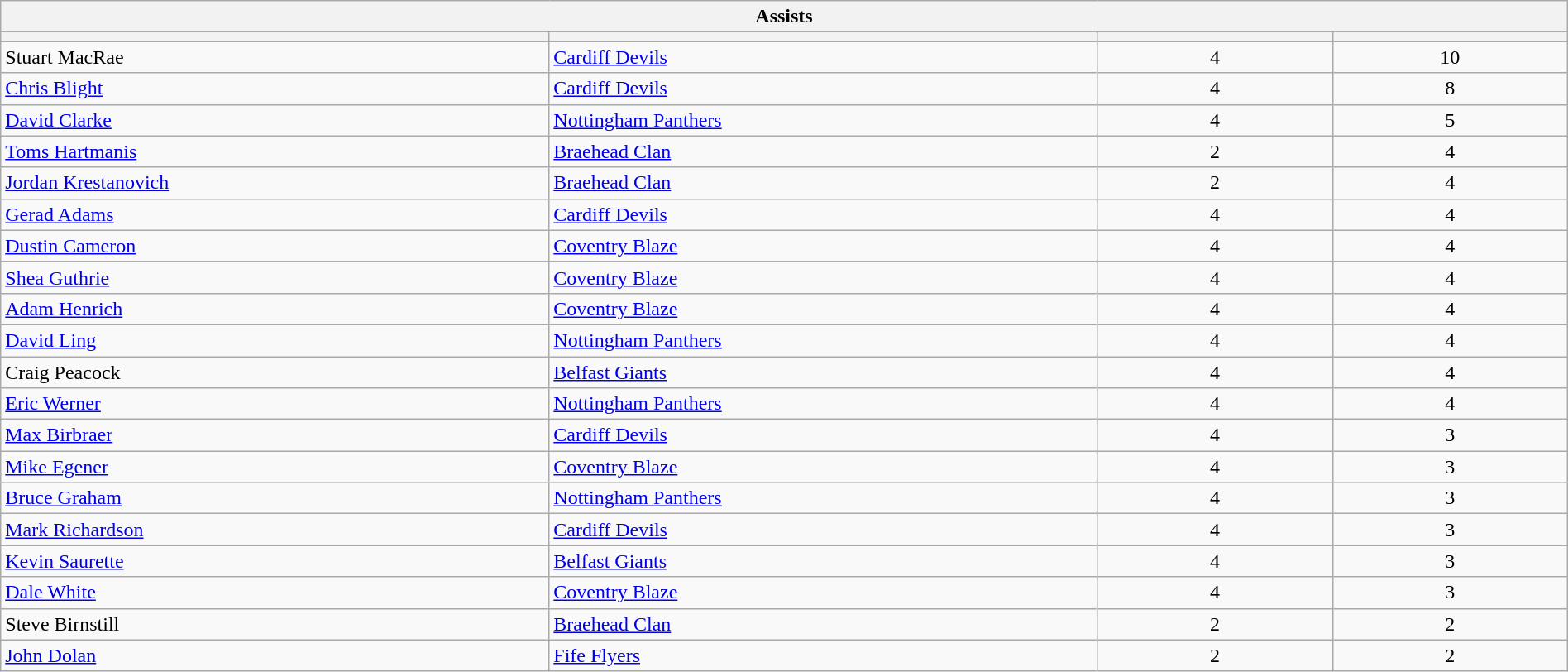<table class="wikitable collapsible collapsed" style="width: 100%">
<tr>
<th colspan=4>Assists</th>
</tr>
<tr>
<th width="35%"></th>
<th width="35%"></th>
<th width="15%"></th>
<th width="15%"></th>
</tr>
<tr align=center>
<td align=left> Stuart MacRae</td>
<td align=left><a href='#'>Cardiff Devils</a></td>
<td>4</td>
<td>10</td>
</tr>
<tr align=center>
<td align=left> <a href='#'>Chris Blight</a></td>
<td align=left><a href='#'>Cardiff Devils</a></td>
<td>4</td>
<td>8</td>
</tr>
<tr align=center>
<td align=left> <a href='#'>David Clarke</a></td>
<td align=left><a href='#'>Nottingham Panthers</a></td>
<td>4</td>
<td>5</td>
</tr>
<tr align=center>
<td align=left> <a href='#'>Toms Hartmanis</a></td>
<td align=left><a href='#'>Braehead Clan</a></td>
<td>2</td>
<td>4</td>
</tr>
<tr align=center>
<td align=left> <a href='#'>Jordan Krestanovich</a></td>
<td align=left><a href='#'>Braehead Clan</a></td>
<td>2</td>
<td>4</td>
</tr>
<tr align=center>
<td align=left> <a href='#'>Gerad Adams</a></td>
<td align=left><a href='#'>Cardiff Devils</a></td>
<td>4</td>
<td>4</td>
</tr>
<tr align=center>
<td align=left> <a href='#'>Dustin Cameron</a></td>
<td align=left><a href='#'>Coventry Blaze</a></td>
<td>4</td>
<td>4</td>
</tr>
<tr align=center>
<td align=left> <a href='#'>Shea Guthrie</a></td>
<td align=left><a href='#'>Coventry Blaze</a></td>
<td>4</td>
<td>4</td>
</tr>
<tr align=center>
<td align=left> <a href='#'>Adam Henrich</a></td>
<td align=left><a href='#'>Coventry Blaze</a></td>
<td>4</td>
<td>4</td>
</tr>
<tr align=center>
<td align=left> <a href='#'>David Ling</a></td>
<td align=left><a href='#'>Nottingham Panthers</a></td>
<td>4</td>
<td>4</td>
</tr>
<tr align=center>
<td align=left> Craig Peacock</td>
<td align=left><a href='#'>Belfast Giants</a></td>
<td>4</td>
<td>4</td>
</tr>
<tr align=center>
<td align=left> <a href='#'>Eric Werner</a></td>
<td align=left><a href='#'>Nottingham Panthers</a></td>
<td>4</td>
<td>4</td>
</tr>
<tr align=center>
<td align=left> <a href='#'>Max Birbraer</a></td>
<td align=left><a href='#'>Cardiff Devils</a></td>
<td>4</td>
<td>3</td>
</tr>
<tr align=center>
<td align=left> <a href='#'>Mike Egener</a></td>
<td align=left><a href='#'>Coventry Blaze</a></td>
<td>4</td>
<td>3</td>
</tr>
<tr align=center>
<td align=left> <a href='#'>Bruce Graham</a></td>
<td align=left><a href='#'>Nottingham Panthers</a></td>
<td>4</td>
<td>3</td>
</tr>
<tr align=center>
<td align=left> <a href='#'>Mark Richardson</a></td>
<td align=left><a href='#'>Cardiff Devils</a></td>
<td>4</td>
<td>3</td>
</tr>
<tr align=center>
<td align=left> <a href='#'>Kevin Saurette</a></td>
<td align=left><a href='#'>Belfast Giants</a></td>
<td>4</td>
<td>3</td>
</tr>
<tr align=center>
<td align=left> <a href='#'>Dale White</a></td>
<td align=left><a href='#'>Coventry Blaze</a></td>
<td>4</td>
<td>3</td>
</tr>
<tr align=center>
<td align=left> Steve Birnstill</td>
<td align=left><a href='#'>Braehead Clan</a></td>
<td>2</td>
<td>2</td>
</tr>
<tr align=center>
<td align=left> <a href='#'>John Dolan</a></td>
<td align=left><a href='#'>Fife Flyers</a></td>
<td>2</td>
<td>2</td>
</tr>
</table>
